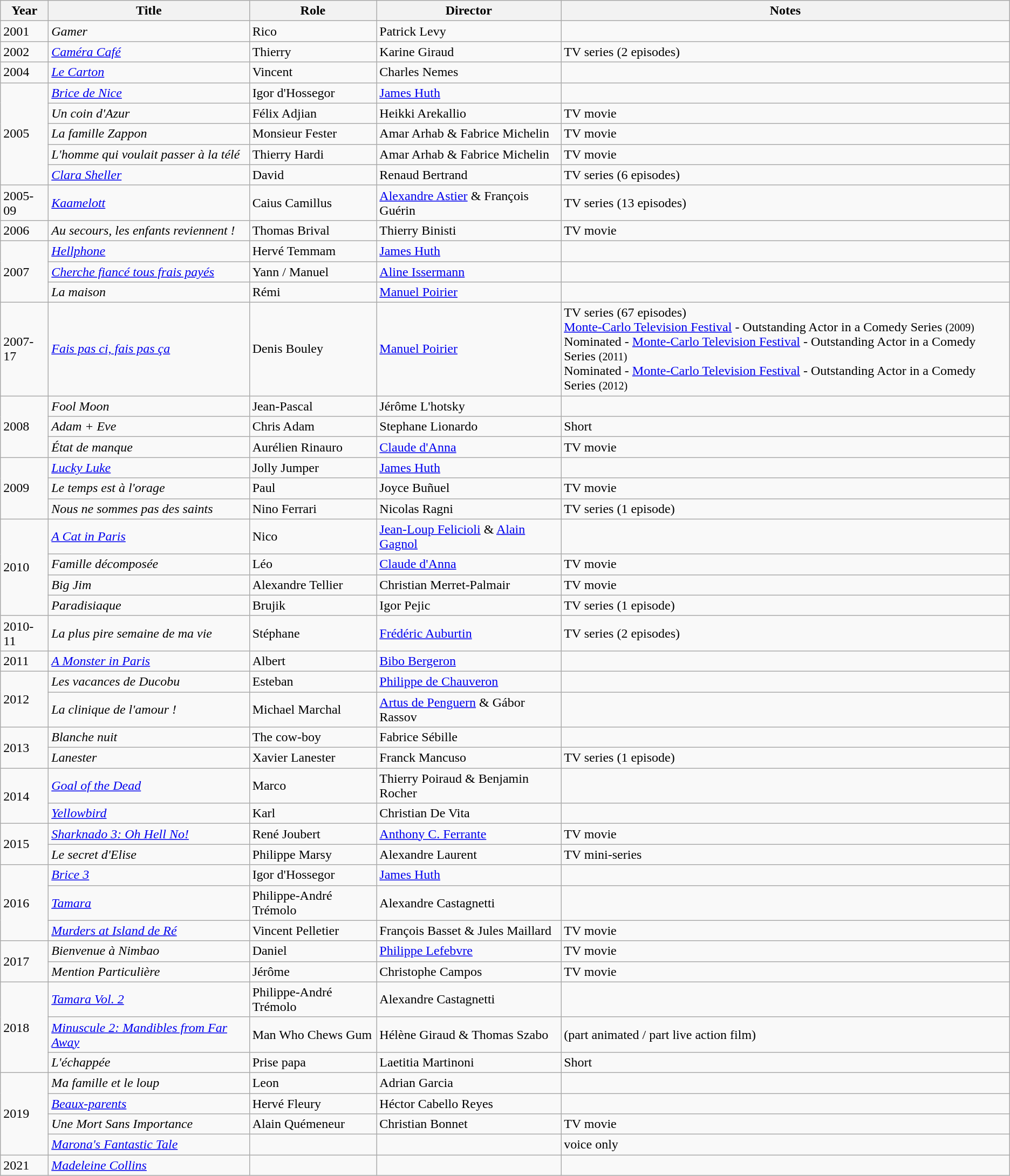<table class="wikitable">
<tr>
<th>Year</th>
<th>Title</th>
<th>Role</th>
<th>Director</th>
<th>Notes</th>
</tr>
<tr>
<td>2001</td>
<td><em>Gamer</em></td>
<td>Rico</td>
<td>Patrick Levy</td>
<td></td>
</tr>
<tr>
<td>2002</td>
<td><em><a href='#'>Caméra Café</a></em></td>
<td>Thierry</td>
<td>Karine Giraud</td>
<td>TV series (2 episodes)</td>
</tr>
<tr>
<td>2004</td>
<td><em><a href='#'>Le Carton</a></em></td>
<td>Vincent</td>
<td>Charles Nemes</td>
<td></td>
</tr>
<tr>
<td rowspan=5>2005</td>
<td><em><a href='#'>Brice de Nice</a></em></td>
<td>Igor d'Hossegor</td>
<td><a href='#'>James Huth</a></td>
<td></td>
</tr>
<tr>
<td><em>Un coin d'Azur</em></td>
<td>Félix Adjian</td>
<td>Heikki Arekallio</td>
<td>TV movie</td>
</tr>
<tr>
<td><em>La famille Zappon</em></td>
<td>Monsieur Fester</td>
<td>Amar Arhab & Fabrice Michelin</td>
<td>TV movie</td>
</tr>
<tr>
<td><em>L'homme qui voulait passer à la télé</em></td>
<td>Thierry Hardi</td>
<td>Amar Arhab & Fabrice Michelin</td>
<td>TV movie</td>
</tr>
<tr>
<td><em><a href='#'>Clara Sheller</a></em></td>
<td>David</td>
<td>Renaud Bertrand</td>
<td>TV series (6 episodes)</td>
</tr>
<tr>
<td>2005-09</td>
<td><em><a href='#'>Kaamelott</a></em></td>
<td>Caius Camillus</td>
<td><a href='#'>Alexandre Astier</a> & François Guérin</td>
<td>TV series (13 episodes)</td>
</tr>
<tr>
<td>2006</td>
<td><em>Au secours, les enfants reviennent !</em></td>
<td>Thomas Brival</td>
<td>Thierry Binisti</td>
<td>TV movie</td>
</tr>
<tr>
<td rowspan=3>2007</td>
<td><em><a href='#'>Hellphone</a></em></td>
<td>Hervé Temmam</td>
<td><a href='#'>James Huth</a></td>
<td></td>
</tr>
<tr>
<td><em><a href='#'>Cherche fiancé tous frais payés</a></em></td>
<td>Yann / Manuel</td>
<td><a href='#'>Aline Issermann</a></td>
<td></td>
</tr>
<tr>
<td><em>La maison</em></td>
<td>Rémi</td>
<td><a href='#'>Manuel Poirier</a></td>
<td></td>
</tr>
<tr>
<td>2007-17</td>
<td><em><a href='#'>Fais pas ci, fais pas ça</a></em></td>
<td>Denis Bouley</td>
<td><a href='#'>Manuel Poirier</a></td>
<td>TV series (67 episodes)<br><a href='#'>Monte-Carlo Television Festival</a> - Outstanding Actor in a Comedy Series <small>(2009)</small><br>Nominated - <a href='#'>Monte-Carlo Television Festival</a> - Outstanding Actor in a Comedy Series <small>(2011)</small><br>Nominated - <a href='#'>Monte-Carlo Television Festival</a> - Outstanding Actor in a Comedy Series <small>(2012)</small></td>
</tr>
<tr>
<td rowspan=3>2008</td>
<td><em>Fool Moon</em></td>
<td>Jean-Pascal</td>
<td>Jérôme L'hotsky</td>
<td></td>
</tr>
<tr>
<td><em>Adam + Eve</em></td>
<td>Chris Adam</td>
<td>Stephane Lionardo</td>
<td>Short</td>
</tr>
<tr>
<td><em>État de manque</em></td>
<td>Aurélien Rinauro</td>
<td><a href='#'>Claude d'Anna</a></td>
<td>TV movie</td>
</tr>
<tr>
<td rowspan=3>2009</td>
<td><em><a href='#'>Lucky Luke</a></em></td>
<td>Jolly Jumper</td>
<td><a href='#'>James Huth</a></td>
<td></td>
</tr>
<tr>
<td><em>Le temps est à l'orage</em></td>
<td>Paul</td>
<td>Joyce Buñuel</td>
<td>TV movie</td>
</tr>
<tr>
<td><em>Nous ne sommes pas des saints</em></td>
<td>Nino Ferrari</td>
<td>Nicolas Ragni</td>
<td>TV series (1 episode)</td>
</tr>
<tr>
<td rowspan=4>2010</td>
<td><em><a href='#'>A Cat in Paris</a></em></td>
<td>Nico</td>
<td><a href='#'>Jean-Loup Felicioli</a> & <a href='#'>Alain Gagnol</a></td>
<td></td>
</tr>
<tr>
<td><em>Famille décomposée</em></td>
<td>Léo</td>
<td><a href='#'>Claude d'Anna</a></td>
<td>TV movie</td>
</tr>
<tr>
<td><em>Big Jim</em></td>
<td>Alexandre Tellier</td>
<td>Christian Merret-Palmair</td>
<td>TV movie</td>
</tr>
<tr>
<td><em>Paradisiaque</em></td>
<td>Brujik</td>
<td>Igor Pejic</td>
<td>TV series (1 episode)</td>
</tr>
<tr>
<td>2010-11</td>
<td><em>La plus pire semaine de ma vie</em></td>
<td>Stéphane</td>
<td><a href='#'>Frédéric Auburtin</a></td>
<td>TV series (2 episodes)</td>
</tr>
<tr>
<td>2011</td>
<td><em><a href='#'>A Monster in Paris</a></em></td>
<td>Albert</td>
<td><a href='#'>Bibo Bergeron</a></td>
<td></td>
</tr>
<tr>
<td rowspan=2>2012</td>
<td><em>Les vacances de Ducobu</em></td>
<td>Esteban</td>
<td><a href='#'>Philippe de Chauveron</a></td>
<td></td>
</tr>
<tr>
<td><em>La clinique de l'amour !</em></td>
<td>Michael Marchal</td>
<td><a href='#'>Artus de Penguern</a> & Gábor Rassov</td>
<td></td>
</tr>
<tr>
<td rowspan=2>2013</td>
<td><em>Blanche nuit</em></td>
<td>The cow-boy</td>
<td>Fabrice Sébille</td>
<td></td>
</tr>
<tr>
<td><em>Lanester</em></td>
<td>Xavier Lanester</td>
<td>Franck Mancuso</td>
<td>TV series (1 episode)</td>
</tr>
<tr>
<td rowspan=2>2014</td>
<td><em><a href='#'>Goal of the Dead</a></em></td>
<td>Marco</td>
<td>Thierry Poiraud & Benjamin Rocher</td>
<td></td>
</tr>
<tr>
<td><em><a href='#'>Yellowbird</a></em></td>
<td>Karl</td>
<td>Christian De Vita</td>
<td></td>
</tr>
<tr>
<td rowspan=2>2015</td>
<td><em><a href='#'>Sharknado 3: Oh Hell No!</a></em></td>
<td>René Joubert</td>
<td><a href='#'>Anthony C. Ferrante</a></td>
<td>TV movie</td>
</tr>
<tr>
<td><em>Le secret d'Elise</em></td>
<td>Philippe Marsy</td>
<td>Alexandre Laurent</td>
<td>TV mini-series</td>
</tr>
<tr>
<td rowspan=3>2016</td>
<td><em><a href='#'>Brice 3</a></em></td>
<td>Igor d'Hossegor</td>
<td><a href='#'>James Huth</a></td>
<td></td>
</tr>
<tr>
<td><em><a href='#'>Tamara</a></em></td>
<td>Philippe-André Trémolo</td>
<td>Alexandre Castagnetti</td>
<td></td>
</tr>
<tr>
<td><em><a href='#'>Murders at Island de Ré</a></em></td>
<td>Vincent Pelletier</td>
<td>François Basset & Jules Maillard</td>
<td>TV movie</td>
</tr>
<tr>
<td rowspan=2>2017</td>
<td><em>Bienvenue à Nimbao</em></td>
<td>Daniel</td>
<td><a href='#'>Philippe Lefebvre</a></td>
<td>TV movie</td>
</tr>
<tr>
<td><em>Mention Particulière</em></td>
<td>Jérôme</td>
<td>Christophe Campos</td>
<td>TV movie</td>
</tr>
<tr>
<td rowspan=3>2018</td>
<td><em><a href='#'>Tamara Vol. 2</a></em></td>
<td>Philippe-André Trémolo</td>
<td>Alexandre Castagnetti</td>
<td></td>
</tr>
<tr>
<td><em><a href='#'>Minuscule 2: Mandibles from Far Away</a></em></td>
<td>Man Who Chews Gum</td>
<td>Hélène Giraud & Thomas Szabo</td>
<td>(part animated / part live action film)</td>
</tr>
<tr>
<td><em>L'échappée</em></td>
<td>Prise papa</td>
<td>Laetitia Martinoni</td>
<td>Short</td>
</tr>
<tr>
<td rowspan=4>2019</td>
<td><em>Ma famille et le loup</em></td>
<td>Leon</td>
<td>Adrian Garcia</td>
<td></td>
</tr>
<tr>
<td><em><a href='#'>Beaux-parents</a></em></td>
<td>Hervé Fleury</td>
<td>Héctor Cabello Reyes</td>
<td></td>
</tr>
<tr>
<td><em>Une Mort Sans Importance</em></td>
<td>Alain Quémeneur</td>
<td>Christian Bonnet</td>
<td>TV movie</td>
</tr>
<tr>
<td><em><a href='#'>Marona's Fantastic Tale</a></em></td>
<td></td>
<td></td>
<td>voice only</td>
</tr>
<tr>
<td>2021</td>
<td><em><a href='#'>Madeleine Collins</a></em></td>
<td></td>
<td></td>
<td></td>
</tr>
</table>
